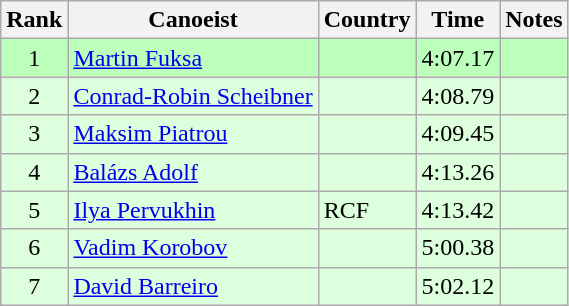<table class="wikitable" style="text-align:center">
<tr>
<th>Rank</th>
<th>Canoeist</th>
<th>Country</th>
<th>Time</th>
<th>Notes</th>
</tr>
<tr bgcolor=bbffbb>
<td>1</td>
<td align="left"><a href='#'>Martin Fuksa</a></td>
<td align="left"></td>
<td>4:07.17</td>
<td></td>
</tr>
<tr bgcolor=ddffdd>
<td>2</td>
<td align="left"><a href='#'>Conrad-Robin Scheibner</a></td>
<td align="left"></td>
<td>4:08.79</td>
<td></td>
</tr>
<tr bgcolor=ddffdd>
<td>3</td>
<td align="left"><a href='#'>Maksim Piatrou</a></td>
<td align="left"></td>
<td>4:09.45</td>
<td></td>
</tr>
<tr bgcolor=ddffdd>
<td>4</td>
<td align="left"><a href='#'>Balázs Adolf</a></td>
<td align="left"></td>
<td>4:13.26</td>
<td></td>
</tr>
<tr bgcolor=ddffdd>
<td>5</td>
<td align="left"><a href='#'>Ilya Pervukhin</a></td>
<td align="left"> RCF</td>
<td>4:13.42</td>
<td></td>
</tr>
<tr bgcolor=ddffdd>
<td>6</td>
<td align="left"><a href='#'>Vadim Korobov</a></td>
<td align="left"></td>
<td>5:00.38</td>
<td></td>
</tr>
<tr bgcolor=ddffdd>
<td>7</td>
<td align="left"><a href='#'>David Barreiro</a></td>
<td align="left"></td>
<td>5:02.12</td>
<td></td>
</tr>
</table>
